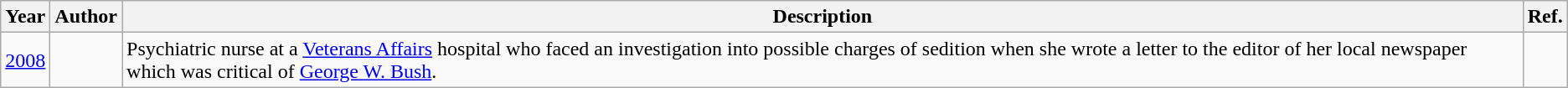<table class="wikitable sortable mw-collapsible">
<tr>
<th>Year</th>
<th>Author</th>
<th>Description</th>
<th>Ref.</th>
</tr>
<tr>
<td><a href='#'>2008</a></td>
<td></td>
<td>Psychiatric nurse at a <a href='#'>Veterans Affairs</a> hospital who faced an investigation into possible charges of sedition when she wrote a letter to the editor of her local newspaper which was critical of <a href='#'>George W. Bush</a>.</td>
<td></td>
</tr>
</table>
